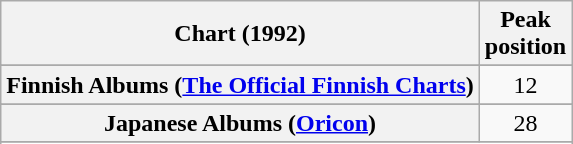<table class="wikitable sortable plainrowheaders">
<tr>
<th>Chart (1992)</th>
<th>Peak<br>position</th>
</tr>
<tr>
</tr>
<tr>
</tr>
<tr>
</tr>
<tr>
<th scope="row">Finnish Albums (<a href='#'>The Official Finnish Charts</a>)</th>
<td align="center">12</td>
</tr>
<tr>
</tr>
<tr>
<th scope="row">Japanese Albums (<a href='#'>Oricon</a>)</th>
<td align="center">28</td>
</tr>
<tr>
</tr>
<tr>
</tr>
<tr>
</tr>
<tr>
</tr>
</table>
